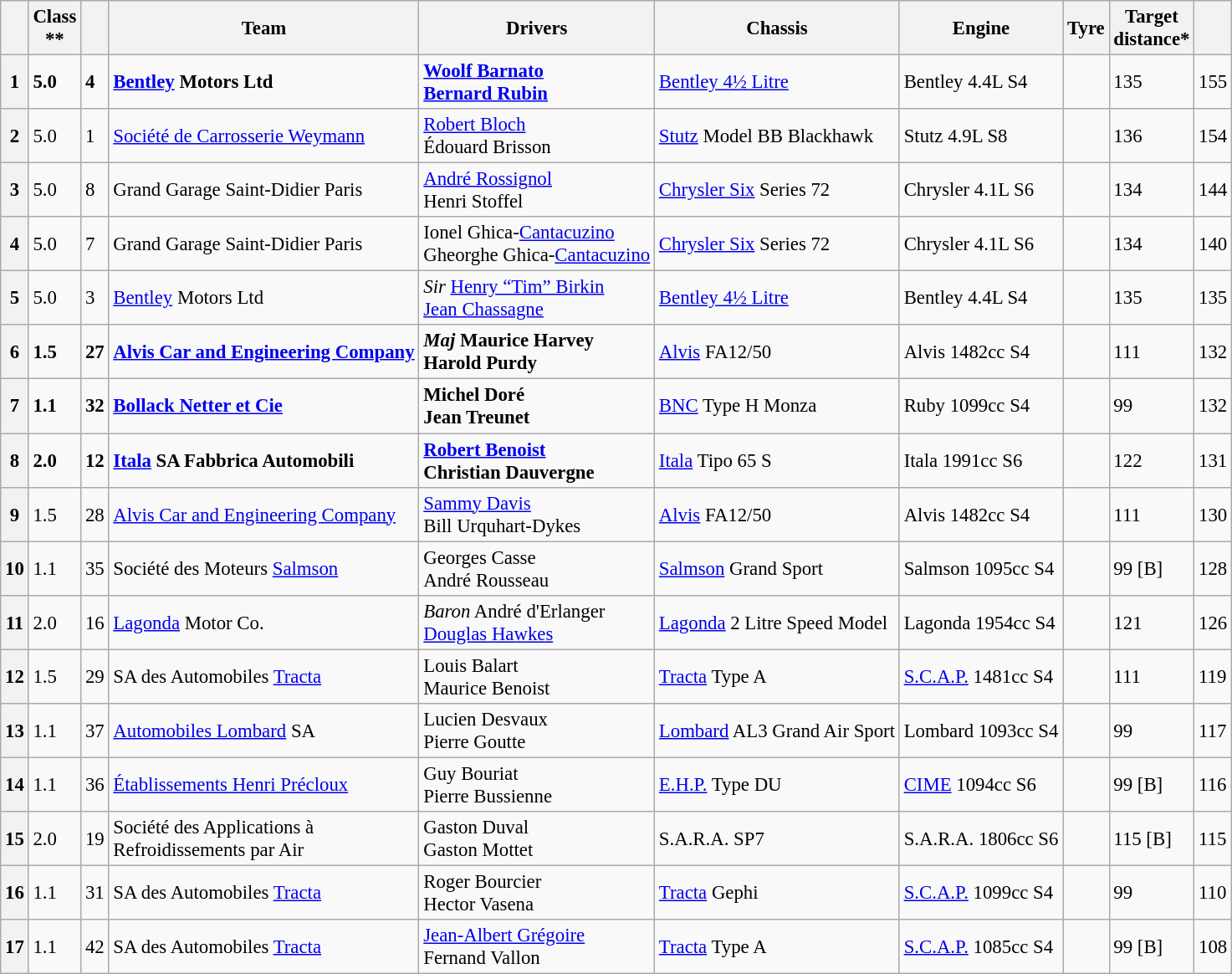<table class="wikitable" style="font-size: 95%;">
<tr>
<th></th>
<th>Class<br> **</th>
<th></th>
<th>Team</th>
<th>Drivers</th>
<th>Chassis</th>
<th>Engine</th>
<th>Tyre</th>
<th>Target<br>distance*</th>
<th></th>
</tr>
<tr>
<th><strong>1</strong></th>
<td><strong>5.0</strong></td>
<td><strong>4</strong></td>
<td><strong> <a href='#'>Bentley</a> Motors Ltd</strong></td>
<td><strong> <a href='#'>Woolf Barnato</a><br> <a href='#'>Bernard Rubin</a></strong></td>
<td><a href='#'>Bentley 4½ Litre</a></td>
<td>Bentley 4.4L S4</td>
<td></td>
<td>135</td>
<td>155</td>
</tr>
<tr>
<th>2</th>
<td>5.0</td>
<td>1</td>
<td> <a href='#'>Société de Carrosserie Weymann</a></td>
<td> <a href='#'>Robert Bloch</a><br> Édouard Brisson</td>
<td><a href='#'>Stutz</a> Model BB Blackhawk</td>
<td>Stutz 4.9L S8</td>
<td></td>
<td>136</td>
<td>154</td>
</tr>
<tr>
<th>3</th>
<td>5.0</td>
<td>8</td>
<td> Grand Garage Saint-Didier Paris</td>
<td> <a href='#'>André Rossignol</a><br> Henri Stoffel</td>
<td><a href='#'>Chrysler Six</a> Series 72</td>
<td>Chrysler 4.1L S6</td>
<td></td>
<td>134</td>
<td>144</td>
</tr>
<tr>
<th>4</th>
<td>5.0</td>
<td>7</td>
<td> Grand Garage Saint-Didier Paris</td>
<td> Ionel Ghica-<a href='#'>Cantacuzino</a><br> Gheorghe Ghica-<a href='#'>Cantacuzino</a></td>
<td><a href='#'>Chrysler Six</a> Series 72</td>
<td>Chrysler 4.1L S6</td>
<td></td>
<td>134</td>
<td>140</td>
</tr>
<tr>
<th>5</th>
<td>5.0</td>
<td>3</td>
<td> <a href='#'>Bentley</a> Motors Ltd</td>
<td> <em>Sir</em> <a href='#'>Henry “Tim” Birkin</a><br> <a href='#'>Jean Chassagne</a></td>
<td><a href='#'>Bentley 4½ Litre</a></td>
<td>Bentley 4.4L S4</td>
<td></td>
<td>135</td>
<td>135</td>
</tr>
<tr>
<th><strong>6</strong></th>
<td><strong>1.5</strong></td>
<td><strong>27</strong></td>
<td><strong> <a href='#'>Alvis Car and Engineering Company</a></strong></td>
<td><strong> <em>Maj</em> Maurice Harvey<br> Harold Purdy</strong></td>
<td><a href='#'>Alvis</a> FA12/50</td>
<td>Alvis 1482cc S4</td>
<td></td>
<td>111</td>
<td>132</td>
</tr>
<tr>
<th><strong>7</strong></th>
<td><strong>1.1</strong></td>
<td><strong>32</strong></td>
<td><strong> <a href='#'>Bollack Netter et Cie</a></strong></td>
<td><strong> Michel Doré<br> Jean Treunet</strong></td>
<td><a href='#'>BNC</a> Type H Monza</td>
<td>Ruby 1099cc S4</td>
<td></td>
<td>99</td>
<td>132</td>
</tr>
<tr>
<th><strong>8</strong></th>
<td><strong>2.0</strong></td>
<td><strong>12</strong></td>
<td><strong> <a href='#'>Itala</a> SA Fabbrica Automobili</strong></td>
<td><strong> <a href='#'>Robert Benoist</a><br> Christian Dauvergne</strong></td>
<td><a href='#'>Itala</a> Tipo 65 S</td>
<td>Itala 1991cc S6</td>
<td></td>
<td>122</td>
<td>131</td>
</tr>
<tr>
<th>9</th>
<td>1.5</td>
<td>28</td>
<td> <a href='#'>Alvis Car and Engineering Company</a></td>
<td> <a href='#'>Sammy Davis</a><br> Bill Urquhart-Dykes</td>
<td><a href='#'>Alvis</a> FA12/50</td>
<td>Alvis 1482cc S4</td>
<td></td>
<td>111</td>
<td>130</td>
</tr>
<tr>
<th>10</th>
<td>1.1</td>
<td>35</td>
<td> Société des Moteurs <a href='#'>Salmson</a></td>
<td> Georges Casse<br> André Rousseau</td>
<td><a href='#'>Salmson</a> Grand Sport</td>
<td>Salmson 1095cc S4</td>
<td></td>
<td>99 [B]</td>
<td>128</td>
</tr>
<tr>
<th>11</th>
<td>2.0</td>
<td>16</td>
<td> <a href='#'>Lagonda</a> Motor Co.</td>
<td> <em>Baron</em> André d'Erlanger <br> <a href='#'>Douglas Hawkes</a></td>
<td><a href='#'>Lagonda</a> 2 Litre Speed Model</td>
<td>Lagonda 1954cc S4</td>
<td></td>
<td>121</td>
<td>126</td>
</tr>
<tr>
<th>12</th>
<td>1.5</td>
<td>29</td>
<td> SA des Automobiles <a href='#'>Tracta</a></td>
<td> Louis Balart<br> Maurice Benoist</td>
<td><a href='#'>Tracta</a> Type A</td>
<td><a href='#'>S.C.A.P.</a> 1481cc S4</td>
<td></td>
<td>111</td>
<td>119</td>
</tr>
<tr>
<th>13</th>
<td>1.1</td>
<td>37</td>
<td> <a href='#'>Automobiles Lombard</a> SA</td>
<td> Lucien Desvaux<br> Pierre Goutte</td>
<td><a href='#'>Lombard</a> AL3 Grand Air Sport</td>
<td>Lombard 1093cc S4</td>
<td></td>
<td>99</td>
<td>117</td>
</tr>
<tr>
<th>14</th>
<td>1.1</td>
<td>36</td>
<td> <a href='#'>Établissements Henri Précloux</a></td>
<td> Guy Bouriat<br> Pierre Bussienne</td>
<td><a href='#'>E.H.P.</a> Type DU</td>
<td><a href='#'>CIME</a> 1094cc S6</td>
<td></td>
<td>99 [B]</td>
<td>116</td>
</tr>
<tr>
<th>15</th>
<td>2.0</td>
<td>19</td>
<td> Société des Applications à<br>Refroidissements par Air</td>
<td> Gaston Duval<br> Gaston Mottet</td>
<td>S.A.R.A. SP7</td>
<td>S.A.R.A. 1806cc S6</td>
<td></td>
<td>115 [B]</td>
<td>115</td>
</tr>
<tr>
<th>16</th>
<td>1.1</td>
<td>31</td>
<td> SA des Automobiles <a href='#'>Tracta</a></td>
<td> Roger Bourcier<br> Hector Vasena</td>
<td><a href='#'>Tracta</a> Gephi</td>
<td><a href='#'>S.C.A.P.</a> 1099cc S4</td>
<td></td>
<td>99</td>
<td>110</td>
</tr>
<tr>
<th>17</th>
<td>1.1</td>
<td>42</td>
<td> SA des Automobiles <a href='#'>Tracta</a></td>
<td> <a href='#'>Jean-Albert Grégoire</a><br> Fernand Vallon</td>
<td><a href='#'>Tracta</a> Type A</td>
<td><a href='#'>S.C.A.P.</a> 1085cc S4</td>
<td></td>
<td>99 [B]</td>
<td>108</td>
</tr>
</table>
